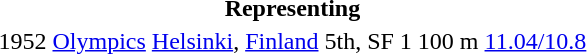<table>
<tr>
<th colspan="6">Representing </th>
</tr>
<tr>
<td>1952</td>
<td><a href='#'>Olympics</a></td>
<td><a href='#'>Helsinki</a>, <a href='#'>Finland</a></td>
<td>5th, SF 1</td>
<td>100 m</td>
<td><a href='#'>11.04/10.8</a></td>
</tr>
</table>
